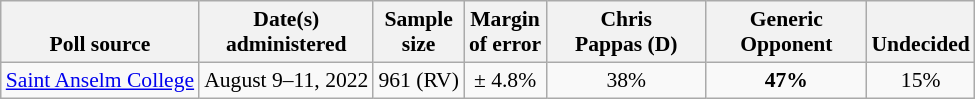<table class="wikitable" style="font-size:90%;text-align:center;">
<tr valign=bottom>
<th>Poll source</th>
<th>Date(s)<br>administered</th>
<th>Sample<br>size</th>
<th>Margin<br>of error</th>
<th style="width:100px;">Chris<br>Pappas (D)</th>
<th style="width:100px;">Generic<br>Opponent</th>
<th>Undecided</th>
</tr>
<tr>
<td style="text-align:left;"><a href='#'>Saint Anselm College</a></td>
<td>August 9–11, 2022</td>
<td>961 (RV)</td>
<td>± 4.8%</td>
<td>38%</td>
<td><strong>47%</strong></td>
<td>15%</td>
</tr>
</table>
